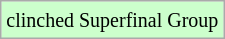<table class="wikitable">
<tr>
<td style="background-color: #ccffcc;"><small>clinched Superfinal Group</small></td>
</tr>
</table>
